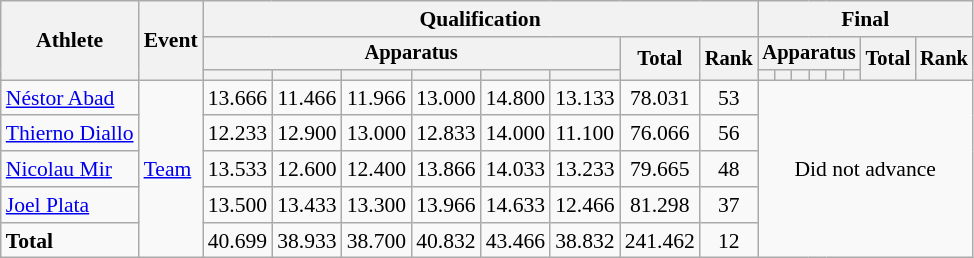<table class="wikitable" style="font-size:90%">
<tr>
<th rowspan=3>Athlete</th>
<th rowspan=3>Event</th>
<th colspan =8>Qualification</th>
<th colspan =8>Final</th>
</tr>
<tr style="font-size:95%">
<th colspan=6>Apparatus</th>
<th rowspan=2>Total</th>
<th rowspan=2>Rank</th>
<th colspan=6>Apparatus</th>
<th rowspan=2>Total</th>
<th rowspan=2>Rank</th>
</tr>
<tr style="font-size:95%">
<th></th>
<th></th>
<th></th>
<th></th>
<th></th>
<th></th>
<th></th>
<th></th>
<th></th>
<th></th>
<th></th>
<th></th>
</tr>
<tr align=center>
<td align=left><a href='#'>Néstor Abad</a></td>
<td align=left rowspan=5><a href='#'>Team</a></td>
<td>13.666</td>
<td>11.466</td>
<td>11.966</td>
<td>13.000</td>
<td>14.800</td>
<td>13.133</td>
<td>78.031</td>
<td>53</td>
<td colspan=8 rowspan=5>Did not advance</td>
</tr>
<tr align=center>
<td align=left><a href='#'>Thierno Diallo</a></td>
<td>12.233</td>
<td>12.900</td>
<td>13.000</td>
<td>12.833</td>
<td>14.000</td>
<td>11.100</td>
<td>76.066</td>
<td>56</td>
</tr>
<tr align=center>
<td align=left><a href='#'>Nicolau Mir</a></td>
<td>13.533</td>
<td>12.600</td>
<td>12.400</td>
<td>13.866</td>
<td>14.033</td>
<td>13.233</td>
<td>79.665</td>
<td>48</td>
</tr>
<tr align=center>
<td align=left><a href='#'>Joel Plata</a></td>
<td>13.500</td>
<td>13.433</td>
<td>13.300</td>
<td>13.966</td>
<td>14.633</td>
<td>12.466</td>
<td>81.298</td>
<td>37</td>
</tr>
<tr align=center>
<td align=left><strong>Total</strong></td>
<td>40.699</td>
<td>38.933</td>
<td>38.700</td>
<td>40.832</td>
<td>43.466</td>
<td>38.832</td>
<td>241.462</td>
<td>12</td>
</tr>
</table>
